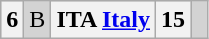<table class="wikitable">
<tr style="text-align:center;background-color:#D3D3D3">
<th>6</th>
<td>B</td>
<th>ITA <a href='#'>Italy</a></th>
<th>15</th>
<td> </td>
</tr>
</table>
